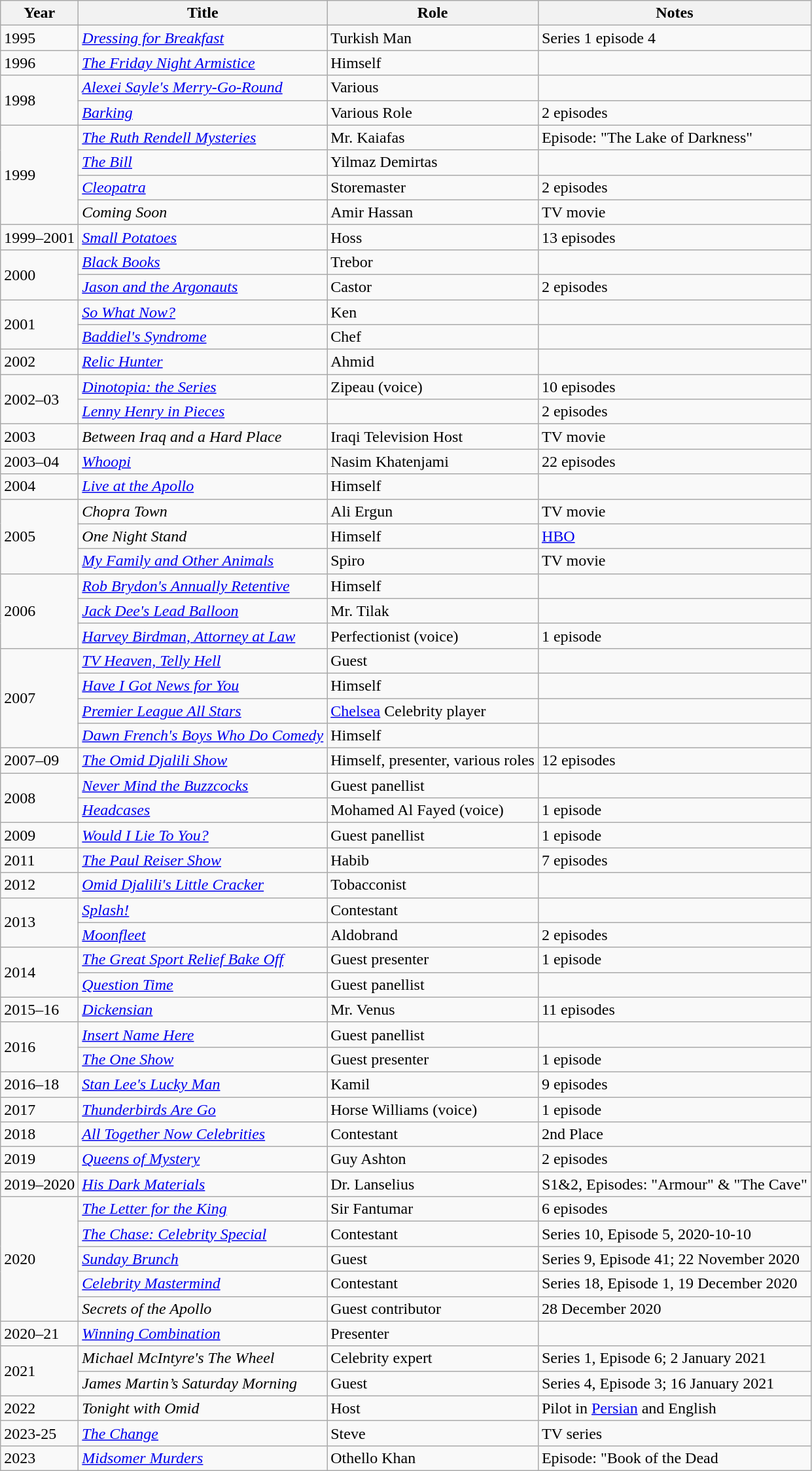<table class="wikitable sortable">
<tr>
<th>Year</th>
<th>Title</th>
<th>Role</th>
<th class = "unsortable">Notes</th>
</tr>
<tr>
<td>1995</td>
<td><em><a href='#'>Dressing for Breakfast</a></em></td>
<td>Turkish Man</td>
<td>Series 1 episode 4</td>
</tr>
<tr>
<td>1996</td>
<td><em><a href='#'>The Friday Night Armistice</a></em></td>
<td>Himself</td>
<td></td>
</tr>
<tr>
<td rowspan=2>1998</td>
<td><em><a href='#'>Alexei Sayle's Merry-Go-Round</a></em></td>
<td>Various</td>
<td></td>
</tr>
<tr>
<td><em><a href='#'>Barking</a></em></td>
<td>Various Role</td>
<td>2 episodes</td>
</tr>
<tr>
<td rowspan=4>1999</td>
<td><em><a href='#'>The Ruth Rendell Mysteries</a></em></td>
<td>Mr. Kaiafas</td>
<td>Episode: "The Lake of Darkness"</td>
</tr>
<tr>
<td><em><a href='#'>The Bill</a></em></td>
<td>Yilmaz Demirtas</td>
<td></td>
</tr>
<tr>
<td><em><a href='#'>Cleopatra</a></em></td>
<td>Storemaster</td>
<td>2 episodes</td>
</tr>
<tr>
<td><em>Coming Soon</em></td>
<td>Amir Hassan</td>
<td>TV movie</td>
</tr>
<tr>
<td>1999–2001</td>
<td><em><a href='#'>Small Potatoes</a></em></td>
<td>Hoss</td>
<td>13 episodes</td>
</tr>
<tr>
<td rowspan=2>2000</td>
<td><em><a href='#'>Black Books</a></em></td>
<td>Trebor</td>
<td></td>
</tr>
<tr>
<td><em><a href='#'>Jason and the Argonauts</a></em></td>
<td>Castor</td>
<td>2 episodes</td>
</tr>
<tr>
<td rowspan=2>2001</td>
<td><em><a href='#'>So What Now?</a></em></td>
<td>Ken</td>
<td></td>
</tr>
<tr>
<td><em><a href='#'>Baddiel's Syndrome</a></em></td>
<td>Chef</td>
<td></td>
</tr>
<tr>
<td>2002</td>
<td><em><a href='#'>Relic Hunter</a></em></td>
<td>Ahmid</td>
<td></td>
</tr>
<tr>
<td rowspan=2>2002–03</td>
<td><em><a href='#'>Dinotopia: the Series</a></em></td>
<td>Zipeau (voice)</td>
<td>10 episodes</td>
</tr>
<tr>
<td><em><a href='#'>Lenny Henry in Pieces</a></em></td>
<td></td>
<td>2 episodes</td>
</tr>
<tr>
<td>2003</td>
<td><em>Between Iraq and a Hard Place</em></td>
<td>Iraqi Television Host</td>
<td>TV movie</td>
</tr>
<tr>
<td>2003–04</td>
<td><em><a href='#'>Whoopi</a></em></td>
<td>Nasim Khatenjami</td>
<td>22 episodes</td>
</tr>
<tr>
<td>2004</td>
<td><em><a href='#'>Live at the Apollo</a></em></td>
<td>Himself</td>
<td></td>
</tr>
<tr>
<td rowspan=3>2005</td>
<td><em>Chopra Town</em></td>
<td>Ali Ergun</td>
<td>TV movie</td>
</tr>
<tr>
<td><em>One Night Stand</em></td>
<td>Himself</td>
<td><a href='#'>HBO</a></td>
</tr>
<tr>
<td><em><a href='#'>My Family and Other Animals</a></em></td>
<td>Spiro</td>
<td>TV movie</td>
</tr>
<tr>
<td rowspan=3>2006</td>
<td><em><a href='#'>Rob Brydon's Annually Retentive</a></em></td>
<td>Himself</td>
<td></td>
</tr>
<tr>
<td><em><a href='#'>Jack Dee's Lead Balloon</a></em></td>
<td>Mr. Tilak</td>
<td></td>
</tr>
<tr>
<td><em><a href='#'>Harvey Birdman, Attorney at Law</a></em></td>
<td>Perfectionist (voice)</td>
<td>1 episode</td>
</tr>
<tr>
<td rowspan=4>2007</td>
<td><em><a href='#'>TV Heaven, Telly Hell</a></em></td>
<td>Guest</td>
<td></td>
</tr>
<tr>
<td><em><a href='#'>Have I Got News for You</a></em></td>
<td>Himself</td>
<td></td>
</tr>
<tr>
<td><em><a href='#'>Premier League All Stars</a></em></td>
<td><a href='#'>Chelsea</a> Celebrity player</td>
<td></td>
</tr>
<tr>
<td><em><a href='#'>Dawn French's Boys Who Do Comedy</a></em></td>
<td>Himself</td>
<td></td>
</tr>
<tr>
<td>2007–09</td>
<td><em><a href='#'>The Omid Djalili Show</a></em></td>
<td>Himself, presenter, various roles</td>
<td>12 episodes</td>
</tr>
<tr>
<td rowspan=2>2008</td>
<td><em><a href='#'>Never Mind the Buzzcocks</a></em></td>
<td>Guest panellist</td>
<td></td>
</tr>
<tr>
<td><em><a href='#'>Headcases</a></em></td>
<td>Mohamed Al Fayed (voice)</td>
<td>1 episode</td>
</tr>
<tr>
<td>2009</td>
<td><em><a href='#'>Would I Lie To You?</a></em></td>
<td>Guest panellist</td>
<td>1 episode</td>
</tr>
<tr>
<td>2011</td>
<td><em><a href='#'>The Paul Reiser Show</a></em></td>
<td>Habib</td>
<td>7 episodes</td>
</tr>
<tr>
<td>2012</td>
<td><em><a href='#'>Omid Djalili's Little Cracker</a></em></td>
<td>Tobacconist</td>
<td></td>
</tr>
<tr>
<td rowspan=2>2013</td>
<td><em><a href='#'>Splash!</a></em></td>
<td>Contestant</td>
<td></td>
</tr>
<tr>
<td><em><a href='#'>Moonfleet</a></em></td>
<td>Aldobrand</td>
<td>2 episodes</td>
</tr>
<tr>
<td rowspan=2>2014</td>
<td><em><a href='#'>The Great Sport Relief Bake Off</a></em></td>
<td>Guest presenter</td>
<td>1 episode</td>
</tr>
<tr>
<td><em><a href='#'>Question Time</a></em></td>
<td>Guest panellist</td>
<td></td>
</tr>
<tr>
<td>2015–16</td>
<td><em><a href='#'>Dickensian</a></em></td>
<td>Mr. Venus</td>
<td>11 episodes</td>
</tr>
<tr>
<td rowspan=2>2016</td>
<td><em><a href='#'>Insert Name Here</a></em></td>
<td>Guest panellist</td>
<td></td>
</tr>
<tr>
<td><em><a href='#'>The One Show</a></em></td>
<td>Guest presenter</td>
<td>1 episode</td>
</tr>
<tr>
<td>2016–18</td>
<td><em><a href='#'>Stan Lee's Lucky Man</a></em></td>
<td>Kamil</td>
<td>9 episodes</td>
</tr>
<tr>
<td>2017</td>
<td><em><a href='#'>Thunderbirds Are Go</a></em></td>
<td>Horse Williams (voice)</td>
<td>1 episode</td>
</tr>
<tr>
<td>2018</td>
<td><em><a href='#'>All Together Now Celebrities</a></em></td>
<td>Contestant</td>
<td>2nd Place</td>
</tr>
<tr>
<td>2019</td>
<td><em><a href='#'>Queens of Mystery</a></em></td>
<td>Guy Ashton</td>
<td>2 episodes</td>
</tr>
<tr>
<td>2019–2020</td>
<td><em><a href='#'>His Dark Materials</a></em></td>
<td>Dr. Lanselius</td>
<td>S1&2, Episodes: "Armour" & "The Cave"</td>
</tr>
<tr>
<td rowspan="5">2020</td>
<td><em><a href='#'>The Letter for the King</a></em></td>
<td>Sir Fantumar</td>
<td>6 episodes</td>
</tr>
<tr>
<td><em><a href='#'>The Chase: Celebrity Special</a></em></td>
<td>Contestant</td>
<td>Series 10, Episode 5, 2020-10-10</td>
</tr>
<tr>
<td><em><a href='#'>Sunday Brunch</a></em></td>
<td>Guest</td>
<td>Series 9, Episode 41; 22 November 2020</td>
</tr>
<tr>
<td><em><a href='#'>Celebrity Mastermind</a></em></td>
<td>Contestant</td>
<td>Series 18, Episode 1, 19 December 2020</td>
</tr>
<tr>
<td><em>Secrets of the Apollo</em></td>
<td>Guest contributor</td>
<td>28 December 2020</td>
</tr>
<tr>
<td>2020–21</td>
<td><em><a href='#'>Winning Combination</a></em></td>
<td>Presenter</td>
<td></td>
</tr>
<tr>
<td rowspan=2>2021</td>
<td><em>Michael McIntyre's The Wheel</em></td>
<td>Celebrity expert</td>
<td>Series 1, Episode 6; 2 January 2021</td>
</tr>
<tr>
<td><em>James Martin’s Saturday Morning</em></td>
<td>Guest</td>
<td>Series 4, Episode 3; 16 January 2021</td>
</tr>
<tr>
<td>2022</td>
<td><em>Tonight with Omid</em></td>
<td>Host</td>
<td>Pilot in <a href='#'>Persian</a> and English</td>
</tr>
<tr>
<td>2023-25</td>
<td><em><a href='#'>The Change</a></em></td>
<td>Steve</td>
<td>TV series</td>
</tr>
<tr>
<td>2023</td>
<td><em><a href='#'>Midsomer Murders</a></em></td>
<td>Othello Khan</td>
<td>Episode: "Book of the Dead<em></td>
</tr>
</table>
